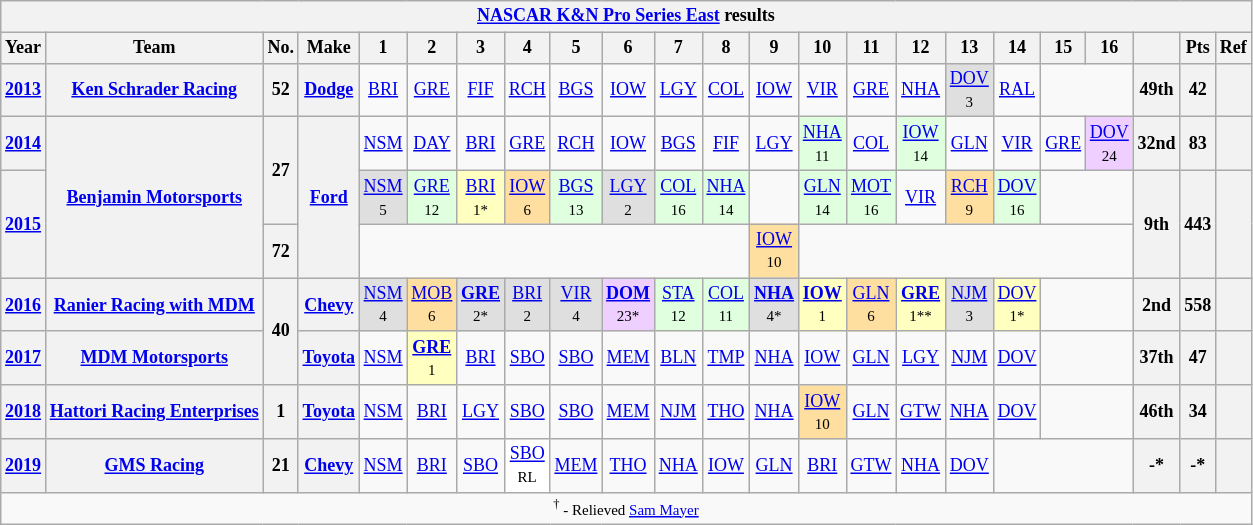<table class="wikitable" style="text-align:center; font-size:75%">
<tr>
<th colspan=45><a href='#'>NASCAR K&N Pro Series East</a> results</th>
</tr>
<tr>
<th>Year</th>
<th>Team</th>
<th>No.</th>
<th>Make</th>
<th>1</th>
<th>2</th>
<th>3</th>
<th>4</th>
<th>5</th>
<th>6</th>
<th>7</th>
<th>8</th>
<th>9</th>
<th>10</th>
<th>11</th>
<th>12</th>
<th>13</th>
<th>14</th>
<th>15</th>
<th>16</th>
<th></th>
<th>Pts</th>
<th>Ref</th>
</tr>
<tr>
<th><a href='#'>2013</a></th>
<th><a href='#'>Ken Schrader Racing</a></th>
<th>52</th>
<th><a href='#'>Dodge</a></th>
<td><a href='#'>BRI</a></td>
<td><a href='#'>GRE</a></td>
<td><a href='#'>FIF</a></td>
<td><a href='#'>RCH</a></td>
<td><a href='#'>BGS</a></td>
<td><a href='#'>IOW</a></td>
<td><a href='#'>LGY</a></td>
<td><a href='#'>COL</a></td>
<td><a href='#'>IOW</a></td>
<td><a href='#'>VIR</a></td>
<td><a href='#'>GRE</a></td>
<td><a href='#'>NHA</a></td>
<td style="background:#DFDFDF;"><a href='#'>DOV</a><br><small>3</small></td>
<td><a href='#'>RAL</a></td>
<td colspan=2></td>
<th>49th</th>
<th>42</th>
<th></th>
</tr>
<tr>
<th><a href='#'>2014</a></th>
<th rowspan=3><a href='#'>Benjamin Motorsports</a></th>
<th rowspan=2>27</th>
<th rowspan=3><a href='#'>Ford</a></th>
<td><a href='#'>NSM</a></td>
<td><a href='#'>DAY</a></td>
<td><a href='#'>BRI</a></td>
<td><a href='#'>GRE</a></td>
<td><a href='#'>RCH</a></td>
<td><a href='#'>IOW</a></td>
<td><a href='#'>BGS</a></td>
<td><a href='#'>FIF</a></td>
<td><a href='#'>LGY</a></td>
<td style="background:#DFFFDF;"><a href='#'>NHA</a><br><small>11</small></td>
<td><a href='#'>COL</a></td>
<td style="background:#DFFFDF;"><a href='#'>IOW</a><br><small>14</small></td>
<td><a href='#'>GLN</a></td>
<td><a href='#'>VIR</a></td>
<td><a href='#'>GRE</a></td>
<td style="background:#EFCFFF;"><a href='#'>DOV</a><br><small>24</small></td>
<th>32nd</th>
<th>83</th>
<th></th>
</tr>
<tr>
<th rowspan=2><a href='#'>2015</a></th>
<td style="background:#DFDFDF;"><a href='#'>NSM</a><br><small>5</small></td>
<td style="background:#DFFFDF;"><a href='#'>GRE</a><br><small>12</small></td>
<td style="background:#FFFFBF;"><a href='#'>BRI</a><br><small>1*</small></td>
<td style="background:#FFDF9F;"><a href='#'>IOW</a><br><small>6</small></td>
<td style="background:#DFFFDF;"><a href='#'>BGS</a><br><small>13</small></td>
<td style="background:#DFDFDF;"><a href='#'>LGY</a><br><small>2</small></td>
<td style="background:#DFFFDF;"><a href='#'>COL</a><br><small>16</small></td>
<td style="background:#DFFFDF;"><a href='#'>NHA</a><br><small>14</small></td>
<td></td>
<td style="background:#DFFFDF;"><a href='#'>GLN</a><br><small>14</small></td>
<td style="background:#DFFFDF;"><a href='#'>MOT</a><br><small>16</small></td>
<td><a href='#'>VIR</a></td>
<td style="background:#FFDF9F;"><a href='#'>RCH</a><br><small>9</small></td>
<td style="background:#DFFFDF;"><a href='#'>DOV</a><br><small>16</small></td>
<td colspan=2></td>
<th rowspan=2>9th</th>
<th rowspan=2>443</th>
<th rowspan=2></th>
</tr>
<tr>
<th>72</th>
<td colspan=8></td>
<td style="background:#FFDF9F;"><a href='#'>IOW</a><br><small>10</small></td>
<td colspan=7></td>
</tr>
<tr>
<th><a href='#'>2016</a></th>
<th><a href='#'>Ranier Racing with MDM</a></th>
<th rowspan=2>40</th>
<th><a href='#'>Chevy</a></th>
<td style="background:#DFDFDF;"><a href='#'>NSM</a><br><small>4</small></td>
<td style="background:#FFDF9F;"><a href='#'>MOB</a><br><small>6</small></td>
<td style="background:#DFDFDF;"><strong><a href='#'>GRE</a></strong><br><small>2*</small></td>
<td style="background:#DFDFDF;"><a href='#'>BRI</a><br><small>2</small></td>
<td style="background:#DFDFDF;"><a href='#'>VIR</a><br><small>4</small></td>
<td style="background:#EFCFFF;"><strong><a href='#'>DOM</a></strong><br><small>23*</small></td>
<td style="background:#DFFFDF;"><a href='#'>STA</a><br><small>12</small></td>
<td style="background:#DFFFDF;"><a href='#'>COL</a><br><small>11</small></td>
<td style="background:#DFDFDF;"><strong><a href='#'>NHA</a></strong><br><small>4*</small></td>
<td style="background:#FFFFBF;"><strong><a href='#'>IOW</a></strong><br><small>1</small></td>
<td style="background:#FFDF9F;"><a href='#'>GLN</a><br><small>6</small></td>
<td style="background:#FFFFBF;"><strong><a href='#'>GRE</a></strong><br><small>1**</small></td>
<td style="background:#DFDFDF;"><a href='#'>NJM</a><br><small>3</small></td>
<td style="background:#FFFFBF;"><a href='#'>DOV</a><br><small>1*</small></td>
<td colspan=2></td>
<th>2nd</th>
<th>558</th>
<th></th>
</tr>
<tr>
<th><a href='#'>2017</a></th>
<th><a href='#'>MDM Motorsports</a></th>
<th><a href='#'>Toyota</a></th>
<td><a href='#'>NSM</a></td>
<td style="background:#FFFFBF;"><strong><a href='#'>GRE</a></strong><br><small>1</small></td>
<td><a href='#'>BRI</a></td>
<td><a href='#'>SBO</a></td>
<td><a href='#'>SBO</a></td>
<td><a href='#'>MEM</a></td>
<td><a href='#'>BLN</a></td>
<td><a href='#'>TMP</a></td>
<td><a href='#'>NHA</a></td>
<td><a href='#'>IOW</a></td>
<td><a href='#'>GLN</a></td>
<td><a href='#'>LGY</a></td>
<td><a href='#'>NJM</a></td>
<td><a href='#'>DOV</a></td>
<td colspan=2></td>
<th>37th</th>
<th>47</th>
<th></th>
</tr>
<tr>
<th><a href='#'>2018</a></th>
<th><a href='#'>Hattori Racing Enterprises</a></th>
<th>1</th>
<th><a href='#'>Toyota</a></th>
<td><a href='#'>NSM</a></td>
<td><a href='#'>BRI</a></td>
<td><a href='#'>LGY</a></td>
<td><a href='#'>SBO</a></td>
<td><a href='#'>SBO</a></td>
<td><a href='#'>MEM</a></td>
<td><a href='#'>NJM</a></td>
<td><a href='#'>THO</a></td>
<td><a href='#'>NHA</a></td>
<td style="background:#FFDF9F;"><a href='#'>IOW</a><br><small>10</small></td>
<td><a href='#'>GLN</a></td>
<td><a href='#'>GTW</a></td>
<td><a href='#'>NHA</a></td>
<td><a href='#'>DOV</a></td>
<td colspan=2></td>
<th>46th</th>
<th>34</th>
<th></th>
</tr>
<tr>
<th><a href='#'>2019</a></th>
<th><a href='#'>GMS Racing</a></th>
<th>21</th>
<th><a href='#'>Chevy</a></th>
<td><a href='#'>NSM</a></td>
<td><a href='#'>BRI</a></td>
<td><a href='#'>SBO</a></td>
<td style="background:#FFFFFF;"><a href='#'>SBO</a><br><small>RL</small></td>
<td><a href='#'>MEM</a></td>
<td><a href='#'>THO</a></td>
<td><a href='#'>NHA</a></td>
<td><a href='#'>IOW</a></td>
<td><a href='#'>GLN</a></td>
<td><a href='#'>BRI</a></td>
<td><a href='#'>GTW</a></td>
<td><a href='#'>NHA</a></td>
<td><a href='#'>DOV</a></td>
<td colspan=3></td>
<th>-*</th>
<th>-*</th>
<th></th>
</tr>
<tr>
<td colspan=41><small><sup>†</sup> - Relieved <a href='#'>Sam Mayer</a></small></td>
</tr>
</table>
